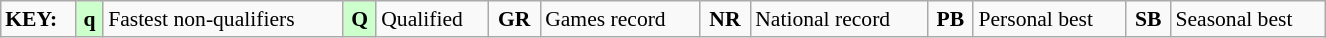<table class="wikitable" style="margin:0.5em auto; font-size:90%; position:relative;" width=70%>
<tr>
<td><strong>KEY:</strong></td>
<td style="background-color:#ccffcc;" align=center><strong>q</strong></td>
<td>Fastest non-qualifiers</td>
<td style="background-color:#ccffcc;" align=center><strong>Q</strong></td>
<td>Qualified</td>
<td align=center><strong>GR</strong></td>
<td>Games record</td>
<td align=center><strong>NR</strong></td>
<td>National record</td>
<td align=center><strong>PB</strong></td>
<td>Personal best</td>
<td align=center><strong>SB</strong></td>
<td>Seasonal best</td>
</tr>
</table>
